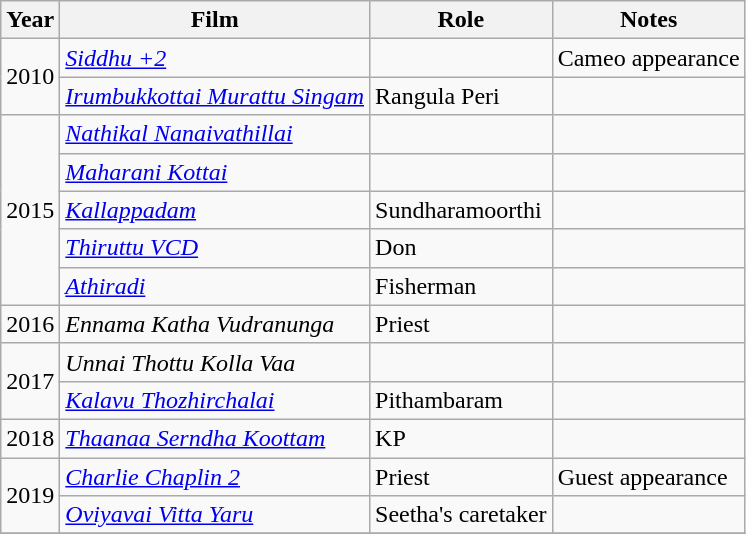<table class="wikitable sortable">
<tr style="text-align:center;">
<th>Year</th>
<th>Film</th>
<th>Role</th>
<th>Notes</th>
</tr>
<tr>
<td rowspan=2>2010</td>
<td><em><a href='#'>Siddhu +2</a></em></td>
<td></td>
<td>Cameo appearance</td>
</tr>
<tr>
<td><em><a href='#'>Irumbukkottai Murattu Singam</a></em></td>
<td>Rangula Peri</td>
<td></td>
</tr>
<tr>
<td rowspan=5>2015</td>
<td><em><a href='#'>Nathikal Nanaivathillai</a></em></td>
<td></td>
<td></td>
</tr>
<tr>
<td><em><a href='#'>Maharani Kottai</a></em></td>
<td></td>
<td></td>
</tr>
<tr>
<td><em><a href='#'>Kallappadam</a></em></td>
<td>Sundharamoorthi</td>
<td></td>
</tr>
<tr>
<td><em><a href='#'>Thiruttu VCD</a></em></td>
<td>Don</td>
<td></td>
</tr>
<tr>
<td><em><a href='#'>Athiradi</a></em></td>
<td>Fisherman</td>
<td></td>
</tr>
<tr>
<td>2016</td>
<td><em>Ennama Katha Vudranunga</em></td>
<td>Priest</td>
<td></td>
</tr>
<tr>
<td rowspan=2>2017</td>
<td><em>Unnai Thottu Kolla Vaa</em></td>
<td></td>
<td></td>
</tr>
<tr>
<td><em><a href='#'>Kalavu Thozhirchalai</a></em></td>
<td>Pithambaram</td>
<td></td>
</tr>
<tr>
<td>2018</td>
<td><em><a href='#'>Thaanaa Serndha Koottam</a></em></td>
<td>KP</td>
<td></td>
</tr>
<tr>
<td rowspan=2>2019</td>
<td><em><a href='#'>Charlie Chaplin 2</a></em></td>
<td>Priest</td>
<td>Guest appearance</td>
</tr>
<tr>
<td><em><a href='#'>Oviyavai Vitta Yaru</a></em></td>
<td>Seetha's caretaker</td>
<td></td>
</tr>
<tr>
</tr>
</table>
